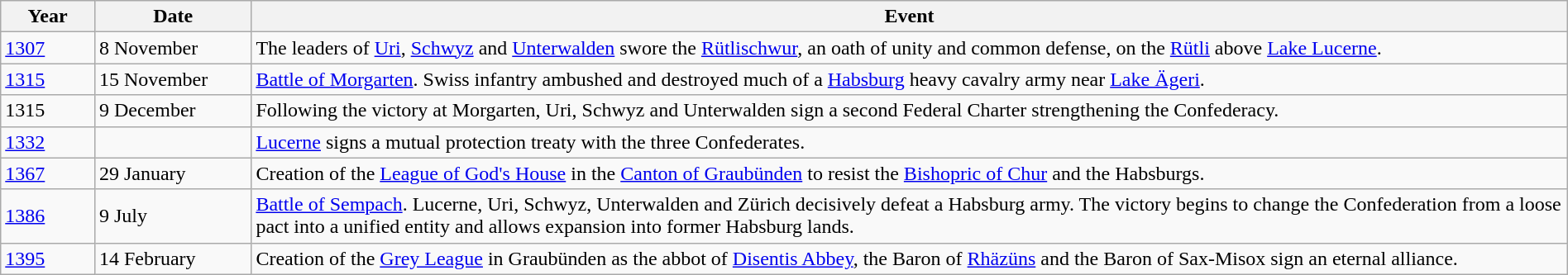<table class="wikitable" width="100%">
<tr>
<th style="width: 6%;">Year</th>
<th style="width: 10%;">Date</th>
<th>Event</th>
</tr>
<tr>
<td><a href='#'>1307</a></td>
<td>8 November</td>
<td>The leaders of <a href='#'>Uri</a>, <a href='#'>Schwyz</a> and <a href='#'>Unterwalden</a> swore the <a href='#'>Rütlischwur</a>, an oath of unity and common defense, on the <a href='#'>Rütli</a> above <a href='#'>Lake Lucerne</a>.</td>
</tr>
<tr>
<td><a href='#'>1315</a></td>
<td>15 November</td>
<td><a href='#'>Battle of Morgarten</a>. Swiss infantry ambushed and destroyed much of a <a href='#'>Habsburg</a> heavy cavalry army near <a href='#'>Lake Ägeri</a>.</td>
</tr>
<tr>
<td>1315</td>
<td>9 December</td>
<td>Following the victory at Morgarten, Uri, Schwyz and Unterwalden sign a second Federal Charter strengthening the Confederacy.</td>
</tr>
<tr>
<td><a href='#'>1332</a></td>
<td></td>
<td><a href='#'>Lucerne</a> signs a mutual protection treaty with the three Confederates.</td>
</tr>
<tr>
<td><a href='#'>1367</a></td>
<td>29 January</td>
<td>Creation of the <a href='#'>League of God's House</a> in the <a href='#'>Canton of Graubünden</a> to resist the <a href='#'>Bishopric of Chur</a> and the Habsburgs.</td>
</tr>
<tr>
<td><a href='#'>1386</a></td>
<td>9 July</td>
<td><a href='#'>Battle of Sempach</a>. Lucerne, Uri, Schwyz, Unterwalden and Zürich decisively defeat a Habsburg army. The victory begins to change the Confederation from a loose pact into a unified entity and allows expansion into former Habsburg lands.</td>
</tr>
<tr>
<td><a href='#'>1395</a></td>
<td>14 February</td>
<td>Creation of the <a href='#'>Grey League</a> in Graubünden as the abbot of <a href='#'>Disentis Abbey</a>, the Baron of <a href='#'>Rhäzüns</a> and the Baron of Sax-Misox sign an eternal alliance.</td>
</tr>
</table>
